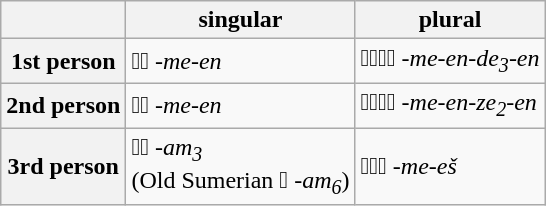<table class="wikitable">
<tr>
<th></th>
<th>singular</th>
<th>plural</th>
</tr>
<tr>
<th>1st person</th>
<td>𒈨𒂗 <em>-me-en</em></td>
<td>𒈨𒂗𒉈𒂗 <em>-me-en-de<sub>3</sub>-en</em></td>
</tr>
<tr>
<th>2nd person</th>
<td>𒈨𒂗 <em>-me-en</em></td>
<td>𒈨𒂗𒍢𒂗 <em>-me-en-ze<sub>2</sub>-en</em></td>
</tr>
<tr>
<th>3rd person</th>
<td>𒀀𒀭 <em>-am<sub>3</sub></em><br>(Old Sumerian 𒀭 -<em>am<sub>6</sub></em>)</td>
<td>𒀭𒈨𒌍 <em>-me-eš</em></td>
</tr>
</table>
